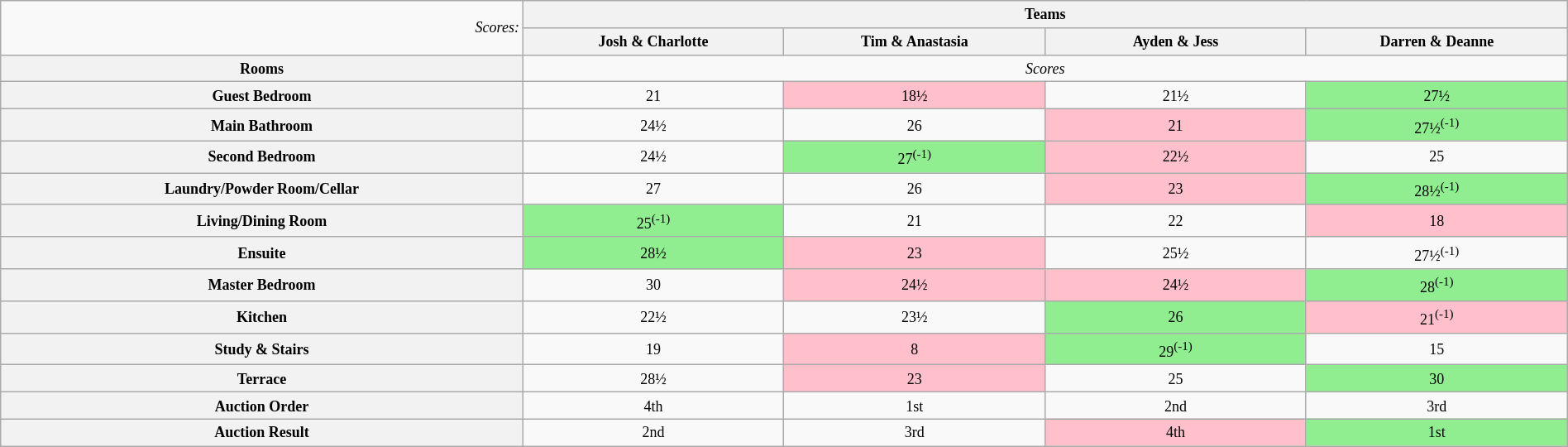<table class="wikitable" style="text-align: center; font-size: 9pt; line-height:16px; width:100%">
<tr>
<td style="width:10%; text-align:right;" rowspan="2"><em>Scores:</em></td>
<th colspan="4">Teams</th>
</tr>
<tr>
<th style="width:5%;" scope="col" style="background:#00BFFF; color:black;">Josh & Charlotte</th>
<th style="width:5%;" scope="col" style="background:#FDEE00; color:black;">Tim & Anastasia</th>
<th style="width:5%;" scope="col" style="background:#A4C639; color:black;">Ayden & Jess</th>
<th style="width:5%;" scope="col" style="background:#FF0800; color:white;">Darren & Deanne</th>
</tr>
<tr>
<th>Rooms</th>
<td colspan="4"><em>Scores</em></td>
</tr>
<tr>
<th style="width:5%;">Guest Bedroom</th>
<td>21</td>
<td bgcolor="pink">18½</td>
<td>21½</td>
<td bgcolor="lightgreen">27½</td>
</tr>
<tr>
<th style="width:5%;">Main Bathroom</th>
<td>24½</td>
<td>26</td>
<td bgcolor="pink">21</td>
<td bgcolor="lightgreen">27½<sup>(-1)</sup></td>
</tr>
<tr>
<th style="width:5%;">Second Bedroom</th>
<td>24½</td>
<td bgcolor="lightgreen">27<sup>(-1)</sup></td>
<td bgcolor="pink">22½</td>
<td>25</td>
</tr>
<tr>
<th style="width:5%;">Laundry/Powder Room/Cellar</th>
<td>27</td>
<td>26</td>
<td bgcolor="pink">23</td>
<td bgcolor="lightgreen">28½<sup>(-1)</sup></td>
</tr>
<tr>
<th style="width:5%;">Living/Dining Room</th>
<td bgcolor="lightgreen">25<sup>(-1)</sup></td>
<td>21</td>
<td>22</td>
<td bgcolor="pink">18</td>
</tr>
<tr>
<th style="width:5%;">Ensuite</th>
<td bgcolor="lightgreen">28½</td>
<td bgcolor="pink">23</td>
<td>25½</td>
<td>27½<sup>(-1)</sup></td>
</tr>
<tr>
<th style="width:5%;">Master Bedroom</th>
<td>30</td>
<td bgcolor="pink">24½</td>
<td bgcolor="pink">24½</td>
<td bgcolor="lightgreen">28<sup>(-1)</sup></td>
</tr>
<tr>
<th style="width:5%;">Kitchen</th>
<td>22½</td>
<td>23½</td>
<td bgcolor="lightgreen">26</td>
<td bgcolor="pink">21<sup>(-1)</sup></td>
</tr>
<tr>
<th style="width:5%;">Study & Stairs</th>
<td>19</td>
<td bgcolor="pink">8</td>
<td bgcolor="lightgreen">29<sup>(-1)</sup></td>
<td>15</td>
</tr>
<tr>
<th style="width:5%;">Terrace</th>
<td>28½</td>
<td bgcolor="pink">23</td>
<td>25</td>
<td bgcolor="lightgreen">30</td>
</tr>
<tr>
<th style="width:5%;">Auction Order</th>
<td>4th</td>
<td>1st</td>
<td>2nd</td>
<td>3rd</td>
</tr>
<tr>
<th style="width:5%;">Auction Result</th>
<td>2nd</td>
<td>3rd</td>
<td bgcolor="pink">4th</td>
<td bgcolor="lightgreen">1st</td>
</tr>
</table>
